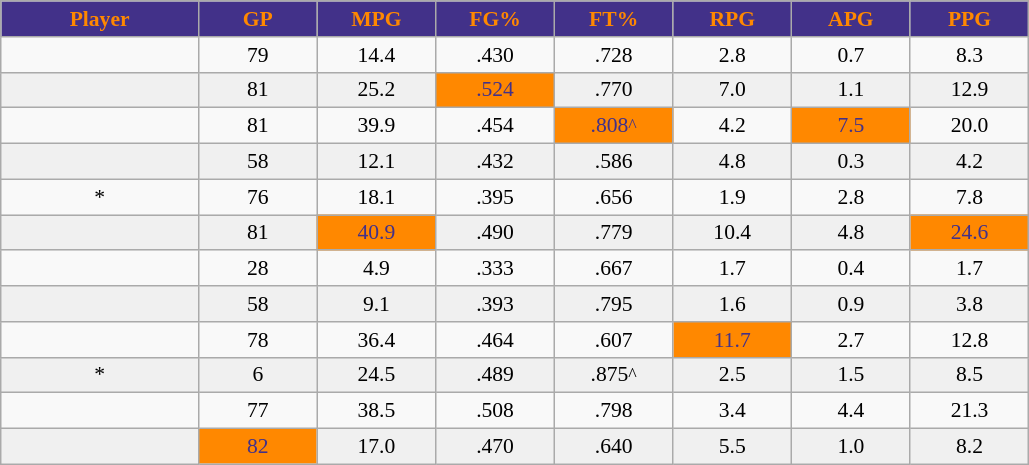<table class="wikitable sortable" style="font-size:90%; text-align:center; white-space:nowrap;">
<tr>
<th style="background:#423189;color:#FF8800;" width="10%">Player</th>
<th style="background:#423189;color:#FF8800;" width="6%">GP</th>
<th style="background:#423189;color:#FF8800;" width="6%">MPG</th>
<th style="background:#423189;color:#FF8800;" width="6%">FG%</th>
<th style="background:#423189;color:#FF8800;" width="6%">FT%</th>
<th style="background:#423189;color:#FF8800;" width="6%">RPG</th>
<th style="background:#423189;color:#FF8800;" width="6%">APG</th>
<th style="background:#423189;color:#FF8800;" width="6%">PPG</th>
</tr>
<tr align="center" bgcolor="">
<td></td>
<td>79</td>
<td>14.4</td>
<td>.430</td>
<td>.728</td>
<td>2.8</td>
<td>0.7</td>
<td>8.3</td>
</tr>
<tr align="center" bgcolor="#f0f0f0">
<td></td>
<td>81</td>
<td>25.2</td>
<td style="background:#FF8800;color:#423189;">.524</td>
<td>.770</td>
<td>7.0</td>
<td>1.1</td>
<td>12.9</td>
</tr>
<tr align="center" bgcolor="">
<td></td>
<td>81</td>
<td>39.9</td>
<td>.454</td>
<td style="background:#FF8800;color:#423189;">.808<small>^</small></td>
<td>4.2</td>
<td style="background:#FF8800;color:#423189;">7.5</td>
<td>20.0</td>
</tr>
<tr align="center" bgcolor="#f0f0f0">
<td></td>
<td>58</td>
<td>12.1</td>
<td>.432</td>
<td>.586</td>
<td>4.8</td>
<td>0.3</td>
<td>4.2</td>
</tr>
<tr align="center" bgcolor="">
<td>*</td>
<td>76</td>
<td>18.1</td>
<td>.395</td>
<td>.656</td>
<td>1.9</td>
<td>2.8</td>
<td>7.8</td>
</tr>
<tr align="center" bgcolor="#f0f0f0">
<td></td>
<td>81</td>
<td style="background:#FF8800;color:#423189;">40.9</td>
<td>.490</td>
<td>.779</td>
<td>10.4</td>
<td>4.8</td>
<td style="background:#FF8800;color:#423189;">24.6</td>
</tr>
<tr align="center" bgcolor="">
<td></td>
<td>28</td>
<td>4.9</td>
<td>.333</td>
<td>.667</td>
<td>1.7</td>
<td>0.4</td>
<td>1.7</td>
</tr>
<tr align="center" bgcolor="#f0f0f0">
<td></td>
<td>58</td>
<td>9.1</td>
<td>.393</td>
<td>.795</td>
<td>1.6</td>
<td>0.9</td>
<td>3.8</td>
</tr>
<tr align="center" bgcolor="">
<td></td>
<td>78</td>
<td>36.4</td>
<td>.464</td>
<td>.607</td>
<td style="background:#FF8800;color:#423189;">11.7</td>
<td>2.7</td>
<td>12.8</td>
</tr>
<tr align="center" bgcolor="#f0f0f0">
<td>*</td>
<td>6</td>
<td>24.5</td>
<td>.489</td>
<td>.875<small>^</small></td>
<td>2.5</td>
<td>1.5</td>
<td>8.5</td>
</tr>
<tr align="center" bgcolor="">
<td></td>
<td>77</td>
<td>38.5</td>
<td>.508</td>
<td>.798</td>
<td>3.4</td>
<td>4.4</td>
<td>21.3</td>
</tr>
<tr align="center" bgcolor="#f0f0f0">
<td></td>
<td style="background:#FF8800;color:#423189;">82</td>
<td>17.0</td>
<td>.470</td>
<td>.640</td>
<td>5.5</td>
<td>1.0</td>
<td>8.2</td>
</tr>
</table>
